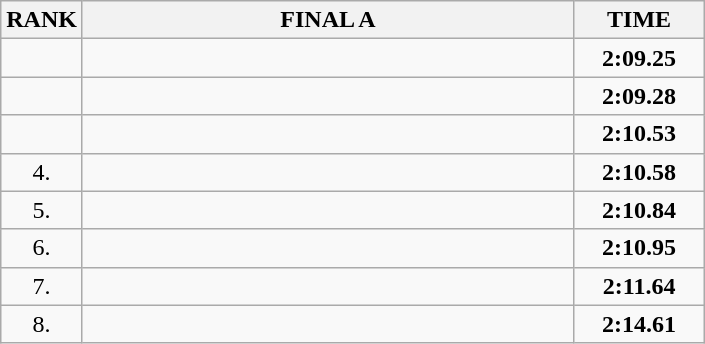<table class="wikitable">
<tr>
<th>RANK</th>
<th style="width: 20em">FINAL A</th>
<th style="width: 5em">TIME</th>
</tr>
<tr>
<td align="center"></td>
<td></td>
<td align="center"><strong>2:09.25</strong></td>
</tr>
<tr>
<td align="center"></td>
<td></td>
<td align="center"><strong>2:09.28</strong></td>
</tr>
<tr>
<td align="center"></td>
<td></td>
<td align="center"><strong>2:10.53</strong></td>
</tr>
<tr>
<td align="center">4.</td>
<td></td>
<td align="center"><strong>2:10.58</strong></td>
</tr>
<tr>
<td align="center">5.</td>
<td></td>
<td align="center"><strong>2:10.84</strong></td>
</tr>
<tr>
<td align="center">6.</td>
<td></td>
<td align="center"><strong>2:10.95</strong></td>
</tr>
<tr>
<td align="center">7.</td>
<td></td>
<td align="center"><strong>2:11.64</strong></td>
</tr>
<tr>
<td align="center">8.</td>
<td></td>
<td align="center"><strong>2:14.61</strong></td>
</tr>
</table>
